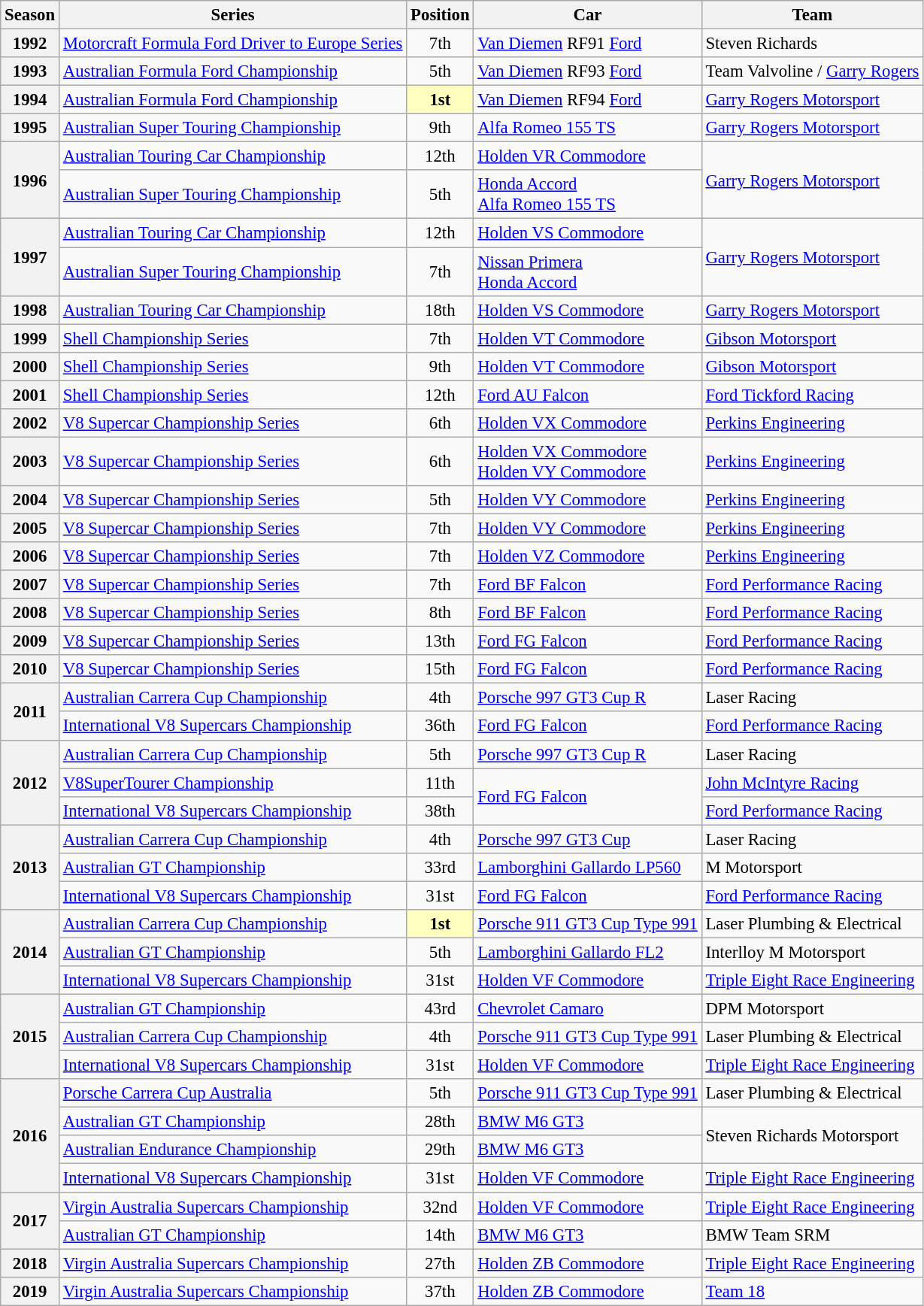<table class="wikitable" style="font-size: 95%;">
<tr>
<th>Season</th>
<th>Series</th>
<th>Position</th>
<th>Car</th>
<th>Team</th>
</tr>
<tr>
<th>1992</th>
<td><a href='#'>Motorcraft Formula Ford Driver to Europe Series</a></td>
<td align="center">7th</td>
<td><a href='#'>Van Diemen</a> RF91 <a href='#'>Ford</a></td>
<td>Steven Richards</td>
</tr>
<tr>
<th>1993</th>
<td><a href='#'>Australian Formula Ford Championship</a></td>
<td align="center">5th</td>
<td><a href='#'>Van Diemen</a> RF93 <a href='#'>Ford</a></td>
<td>Team Valvoline / <a href='#'>Garry Rogers</a></td>
</tr>
<tr>
<th>1994</th>
<td><a href='#'>Australian Formula Ford Championship</a></td>
<td align="center" style="background: #ffffbf"><strong>1st</strong></td>
<td><a href='#'>Van Diemen</a> RF94 <a href='#'>Ford</a></td>
<td><a href='#'>Garry Rogers Motorsport</a></td>
</tr>
<tr>
<th>1995</th>
<td><a href='#'>Australian Super Touring Championship</a></td>
<td align="center">9th</td>
<td><a href='#'>Alfa Romeo 155 TS</a></td>
<td><a href='#'>Garry Rogers Motorsport</a></td>
</tr>
<tr>
<th rowspan=2>1996</th>
<td><a href='#'>Australian Touring Car Championship</a></td>
<td align="center">12th</td>
<td><a href='#'>Holden VR Commodore</a></td>
<td rowspan=2><a href='#'>Garry Rogers Motorsport</a></td>
</tr>
<tr>
<td><a href='#'>Australian Super Touring Championship</a></td>
<td align="center">5th</td>
<td><a href='#'>Honda Accord</a><br><a href='#'>Alfa Romeo 155 TS</a></td>
</tr>
<tr>
<th rowspan=2>1997</th>
<td><a href='#'>Australian Touring Car Championship</a></td>
<td align="center">12th</td>
<td><a href='#'>Holden VS Commodore</a></td>
<td rowspan=2><a href='#'>Garry Rogers Motorsport</a></td>
</tr>
<tr>
<td><a href='#'>Australian Super Touring Championship</a></td>
<td align="center">7th</td>
<td><a href='#'>Nissan Primera</a><br><a href='#'>Honda Accord</a></td>
</tr>
<tr>
<th>1998</th>
<td><a href='#'>Australian Touring Car Championship</a></td>
<td align="center">18th</td>
<td><a href='#'>Holden VS Commodore</a></td>
<td><a href='#'>Garry Rogers Motorsport</a></td>
</tr>
<tr>
<th>1999</th>
<td><a href='#'>Shell Championship Series</a></td>
<td align="center">7th</td>
<td><a href='#'>Holden VT Commodore</a></td>
<td><a href='#'>Gibson Motorsport</a></td>
</tr>
<tr>
<th>2000</th>
<td><a href='#'>Shell Championship Series</a></td>
<td align="center">9th</td>
<td><a href='#'>Holden VT Commodore</a></td>
<td><a href='#'>Gibson Motorsport</a></td>
</tr>
<tr>
<th>2001</th>
<td><a href='#'>Shell Championship Series</a></td>
<td align="center">12th</td>
<td><a href='#'>Ford AU Falcon</a></td>
<td><a href='#'>Ford Tickford Racing</a></td>
</tr>
<tr>
<th>2002</th>
<td><a href='#'>V8 Supercar Championship Series</a></td>
<td align="center">6th</td>
<td><a href='#'>Holden VX Commodore</a></td>
<td><a href='#'>Perkins Engineering</a></td>
</tr>
<tr>
<th>2003</th>
<td><a href='#'>V8 Supercar Championship Series</a></td>
<td align="center">6th</td>
<td><a href='#'>Holden VX Commodore</a><br><a href='#'>Holden VY Commodore</a></td>
<td><a href='#'>Perkins Engineering</a></td>
</tr>
<tr>
<th>2004</th>
<td><a href='#'>V8 Supercar Championship Series</a></td>
<td align="center">5th</td>
<td><a href='#'>Holden VY Commodore</a></td>
<td><a href='#'>Perkins Engineering</a></td>
</tr>
<tr>
<th>2005</th>
<td><a href='#'>V8 Supercar Championship Series</a></td>
<td align="center">7th</td>
<td><a href='#'>Holden VY Commodore</a></td>
<td><a href='#'>Perkins Engineering</a></td>
</tr>
<tr>
<th>2006</th>
<td><a href='#'>V8 Supercar Championship Series</a></td>
<td align="center">7th</td>
<td><a href='#'>Holden VZ Commodore</a></td>
<td><a href='#'>Perkins Engineering</a></td>
</tr>
<tr>
<th>2007</th>
<td><a href='#'>V8 Supercar Championship Series</a></td>
<td align="center">7th</td>
<td><a href='#'>Ford BF Falcon</a></td>
<td><a href='#'>Ford Performance Racing</a></td>
</tr>
<tr>
<th>2008</th>
<td><a href='#'>V8 Supercar Championship Series</a></td>
<td align="center">8th</td>
<td><a href='#'>Ford BF Falcon</a></td>
<td><a href='#'>Ford Performance Racing</a></td>
</tr>
<tr>
<th>2009</th>
<td><a href='#'>V8 Supercar Championship Series</a></td>
<td align="center">13th</td>
<td><a href='#'>Ford FG Falcon</a></td>
<td><a href='#'>Ford Performance Racing</a></td>
</tr>
<tr>
<th>2010</th>
<td><a href='#'>V8 Supercar Championship Series</a></td>
<td align="center">15th</td>
<td><a href='#'>Ford FG Falcon</a></td>
<td><a href='#'>Ford Performance Racing</a></td>
</tr>
<tr>
<th rowspan=2>2011</th>
<td><a href='#'>Australian Carrera Cup Championship</a></td>
<td align="center">4th</td>
<td><a href='#'>Porsche 997 GT3 Cup R</a></td>
<td>Laser Racing</td>
</tr>
<tr>
<td><a href='#'>International V8 Supercars Championship</a></td>
<td align="center">36th</td>
<td><a href='#'>Ford FG Falcon</a></td>
<td><a href='#'>Ford Performance Racing</a></td>
</tr>
<tr>
<th rowspan=3>2012</th>
<td><a href='#'>Australian Carrera Cup Championship</a></td>
<td align="center">5th</td>
<td><a href='#'>Porsche 997 GT3 Cup R</a></td>
<td>Laser Racing</td>
</tr>
<tr>
<td><a href='#'>V8SuperTourer Championship</a></td>
<td align="center">11th</td>
<td rowspan=2><a href='#'>Ford FG Falcon</a></td>
<td><a href='#'>John McIntyre Racing</a></td>
</tr>
<tr>
<td><a href='#'>International V8 Supercars Championship</a></td>
<td align="center">38th</td>
<td><a href='#'>Ford Performance Racing</a></td>
</tr>
<tr>
<th rowspan=3>2013</th>
<td><a href='#'>Australian Carrera Cup Championship</a></td>
<td align="center">4th</td>
<td><a href='#'>Porsche 997 GT3 Cup</a></td>
<td>Laser Racing</td>
</tr>
<tr>
<td><a href='#'>Australian GT Championship</a></td>
<td align="center">33rd</td>
<td><a href='#'>Lamborghini Gallardo LP560</a></td>
<td>M Motorsport</td>
</tr>
<tr>
<td><a href='#'>International V8 Supercars Championship</a></td>
<td align="center">31st</td>
<td><a href='#'>Ford FG Falcon</a></td>
<td><a href='#'>Ford Performance Racing</a></td>
</tr>
<tr>
<th rowspan=3>2014</th>
<td><a href='#'>Australian Carrera Cup Championship</a></td>
<td align="center" style="background: #ffffbf"><strong>1st</strong></td>
<td><a href='#'>Porsche 911 GT3 Cup Type 991</a></td>
<td>Laser Plumbing & Electrical</td>
</tr>
<tr>
<td><a href='#'>Australian GT Championship</a></td>
<td align="center">5th</td>
<td><a href='#'>Lamborghini Gallardo FL2</a></td>
<td>Interlloy M Motorsport</td>
</tr>
<tr>
<td><a href='#'>International V8 Supercars Championship</a></td>
<td align="center">31st</td>
<td><a href='#'>Holden VF Commodore</a></td>
<td><a href='#'>Triple Eight Race Engineering</a></td>
</tr>
<tr>
<th rowspan=3>2015</th>
<td><a href='#'>Australian GT Championship</a></td>
<td align="center">43rd</td>
<td><a href='#'>Chevrolet Camaro</a></td>
<td>DPM Motorsport</td>
</tr>
<tr>
<td><a href='#'>Australian Carrera Cup Championship</a></td>
<td align="center">4th</td>
<td><a href='#'>Porsche 911 GT3 Cup Type 991</a></td>
<td>Laser Plumbing & Electrical</td>
</tr>
<tr>
<td><a href='#'>International V8 Supercars Championship</a></td>
<td align="center">31st</td>
<td><a href='#'>Holden VF Commodore</a></td>
<td><a href='#'>Triple Eight Race Engineering</a></td>
</tr>
<tr>
<th rowspan=4>2016</th>
<td><a href='#'>Porsche Carrera Cup Australia</a></td>
<td align="center">5th</td>
<td><a href='#'>Porsche 911 GT3 Cup Type 991</a></td>
<td>Laser Plumbing & Electrical</td>
</tr>
<tr>
<td><a href='#'>Australian GT Championship</a></td>
<td align="center">28th</td>
<td><a href='#'>BMW M6 GT3</a></td>
<td rowspan=2>Steven Richards Motorsport</td>
</tr>
<tr>
<td><a href='#'>Australian Endurance Championship</a></td>
<td align="center">29th</td>
<td><a href='#'>BMW M6 GT3</a></td>
</tr>
<tr>
<td><a href='#'>International V8 Supercars Championship</a></td>
<td align="center">31st</td>
<td><a href='#'>Holden VF Commodore</a></td>
<td><a href='#'>Triple Eight Race Engineering</a></td>
</tr>
<tr>
<th rowspan=2>2017</th>
<td><a href='#'>Virgin Australia Supercars Championship</a></td>
<td align="center">32nd</td>
<td><a href='#'>Holden VF Commodore</a></td>
<td><a href='#'>Triple Eight Race Engineering</a></td>
</tr>
<tr>
<td><a href='#'>Australian GT Championship</a></td>
<td align="center">14th</td>
<td><a href='#'>BMW M6 GT3</a></td>
<td>BMW Team SRM</td>
</tr>
<tr>
<th>2018</th>
<td><a href='#'>Virgin Australia Supercars Championship</a></td>
<td align="center">27th</td>
<td><a href='#'>Holden ZB Commodore</a></td>
<td><a href='#'>Triple Eight Race Engineering</a></td>
</tr>
<tr>
<th>2019</th>
<td><a href='#'>Virgin Australia Supercars Championship</a></td>
<td align="center">37th</td>
<td><a href='#'>Holden ZB Commodore</a></td>
<td><a href='#'>Team 18</a></td>
</tr>
</table>
